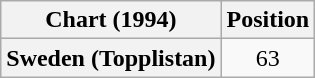<table class="wikitable plainrowheaders" style="text-align:center">
<tr>
<th scope="col">Chart (1994)</th>
<th scope="col">Position</th>
</tr>
<tr>
<th scope="row">Sweden (Topplistan)</th>
<td>63</td>
</tr>
</table>
